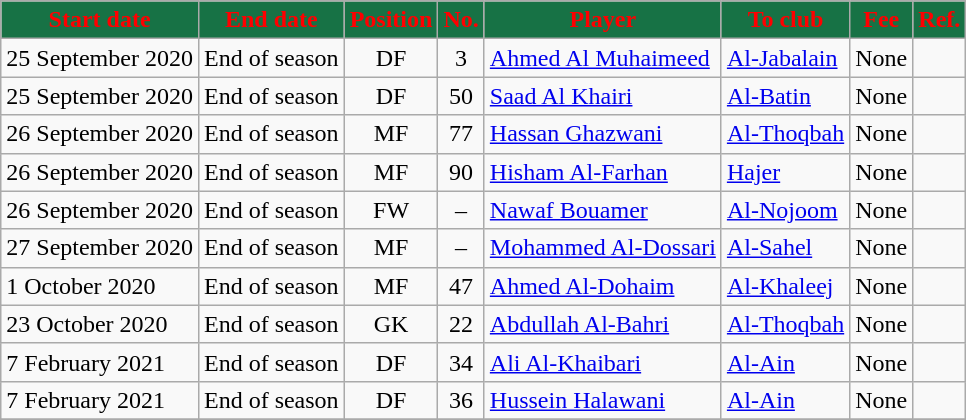<table class="wikitable sortable">
<tr>
<th style="background:#177245; color:red;"><strong>Start date</strong></th>
<th style="background:#177245; color:red;"><strong>End date</strong></th>
<th style="background:#177245; color:red;"><strong>Position</strong></th>
<th style="background:#177245; color:red;"><strong>No.</strong></th>
<th style="background:#177245; color:red;"><strong>Player</strong></th>
<th style="background:#177245; color:red;"><strong>To club</strong></th>
<th style="background:#177245; color:red;"><strong>Fee</strong></th>
<th style="background:#177245; color:red;"><strong>Ref.</strong></th>
</tr>
<tr>
<td>25 September 2020</td>
<td>End of season</td>
<td style="text-align:center;">DF</td>
<td style="text-align:center;">3</td>
<td style="text-align:left;"> <a href='#'>Ahmed Al Muhaimeed</a></td>
<td style="text-align:left;"> <a href='#'>Al-Jabalain</a></td>
<td>None</td>
<td></td>
</tr>
<tr>
<td>25 September 2020</td>
<td>End of season</td>
<td style="text-align:center;">DF</td>
<td style="text-align:center;">50</td>
<td style="text-align:left;"> <a href='#'>Saad Al Khairi</a></td>
<td style="text-align:left;"> <a href='#'>Al-Batin</a></td>
<td>None</td>
<td></td>
</tr>
<tr>
<td>26 September 2020</td>
<td>End of season</td>
<td style="text-align:center;">MF</td>
<td style="text-align:center;">77</td>
<td style="text-align:left;"> <a href='#'>Hassan Ghazwani</a></td>
<td style="text-align:left;"> <a href='#'>Al-Thoqbah</a></td>
<td>None</td>
<td></td>
</tr>
<tr>
<td>26 September 2020</td>
<td>End of season</td>
<td style="text-align:center;">MF</td>
<td style="text-align:center;">90</td>
<td style="text-align:left;"> <a href='#'>Hisham Al-Farhan</a></td>
<td style="text-align:left;"> <a href='#'>Hajer</a></td>
<td>None</td>
<td></td>
</tr>
<tr>
<td>26 September 2020</td>
<td>End of season</td>
<td style="text-align:center;">FW</td>
<td style="text-align:center;">–</td>
<td style="text-align:left;"> <a href='#'>Nawaf Bouamer</a></td>
<td style="text-align:left;"> <a href='#'>Al-Nojoom</a></td>
<td>None</td>
<td></td>
</tr>
<tr>
<td>27 September 2020</td>
<td>End of season</td>
<td style="text-align:center;">MF</td>
<td style="text-align:center;">–</td>
<td style="text-align:left;"> <a href='#'>Mohammed Al-Dossari</a></td>
<td style="text-align:left;"> <a href='#'>Al-Sahel</a></td>
<td>None</td>
<td></td>
</tr>
<tr>
<td>1 October 2020</td>
<td>End of season</td>
<td style="text-align:center;">MF</td>
<td style="text-align:center;">47</td>
<td style="text-align:left;"> <a href='#'>Ahmed Al-Dohaim</a></td>
<td style="text-align:left;"> <a href='#'>Al-Khaleej</a></td>
<td>None</td>
<td></td>
</tr>
<tr>
<td>23 October 2020</td>
<td>End of season</td>
<td style="text-align:center;">GK</td>
<td style="text-align:center;">22</td>
<td style="text-align:left;"> <a href='#'>Abdullah Al-Bahri</a></td>
<td style="text-align:left;"> <a href='#'>Al-Thoqbah</a></td>
<td>None</td>
<td></td>
</tr>
<tr>
<td>7 February 2021</td>
<td>End of season</td>
<td style="text-align:center;">DF</td>
<td style="text-align:center;">34</td>
<td style="text-align:left;"> <a href='#'>Ali Al-Khaibari</a></td>
<td style="text-align:left;"> <a href='#'>Al-Ain</a></td>
<td>None</td>
<td></td>
</tr>
<tr>
<td>7 February 2021</td>
<td>End of season</td>
<td style="text-align:center;">DF</td>
<td style="text-align:center;">36</td>
<td style="text-align:left;"> <a href='#'>Hussein Halawani</a></td>
<td style="text-align:left;"> <a href='#'>Al-Ain</a></td>
<td>None</td>
<td></td>
</tr>
<tr>
</tr>
</table>
